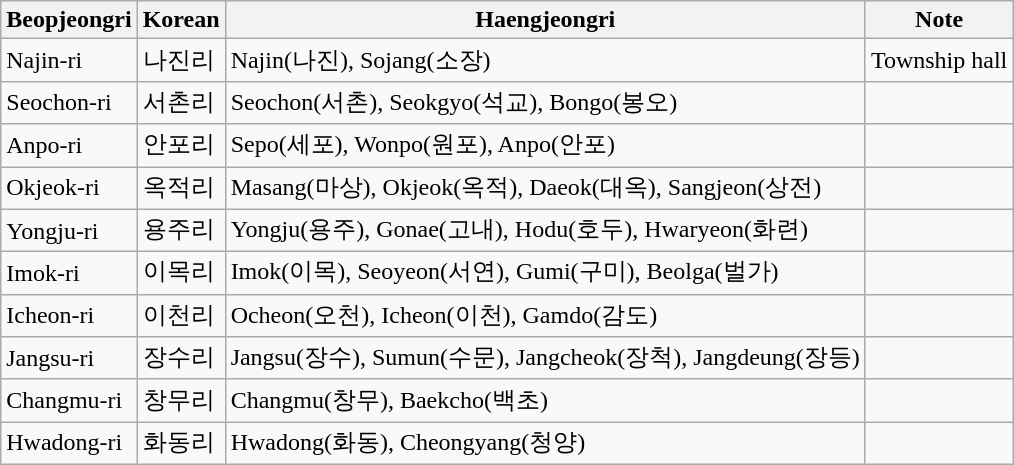<table class="wikitable">
<tr>
<th>Beopjeongri</th>
<th>Korean</th>
<th>Haengjeongri</th>
<th>Note</th>
</tr>
<tr>
<td>Najin-ri</td>
<td>나진리</td>
<td>Najin(나진), Sojang(소장)</td>
<td>Township hall</td>
</tr>
<tr>
<td>Seochon-ri</td>
<td>서촌리</td>
<td>Seochon(서촌), Seokgyo(석교), Bongo(봉오)</td>
<td></td>
</tr>
<tr>
<td>Anpo-ri</td>
<td>안포리</td>
<td>Sepo(세포), Wonpo(원포), Anpo(안포)</td>
<td></td>
</tr>
<tr>
<td>Okjeok-ri</td>
<td>옥적리</td>
<td>Masang(마상), Okjeok(옥적), Daeok(대옥), Sangjeon(상전)</td>
<td></td>
</tr>
<tr>
<td>Yongju-ri</td>
<td>용주리</td>
<td>Yongju(용주), Gonae(고내), Hodu(호두), Hwaryeon(화련)</td>
<td></td>
</tr>
<tr>
<td>Imok-ri</td>
<td>이목리</td>
<td>Imok(이목), Seoyeon(서연), Gumi(구미), Beolga(벌가)</td>
<td></td>
</tr>
<tr>
<td>Icheon-ri</td>
<td>이천리</td>
<td>Ocheon(오천), Icheon(이천), Gamdo(감도)</td>
<td></td>
</tr>
<tr>
<td>Jangsu-ri</td>
<td>장수리</td>
<td>Jangsu(장수), Sumun(수문), Jangcheok(장척), Jangdeung(장등)</td>
<td></td>
</tr>
<tr>
<td>Changmu-ri</td>
<td>창무리</td>
<td>Changmu(창무), Baekcho(백초)</td>
<td></td>
</tr>
<tr>
<td>Hwadong-ri</td>
<td>화동리</td>
<td>Hwadong(화동), Cheongyang(청양)</td>
<td></td>
</tr>
</table>
